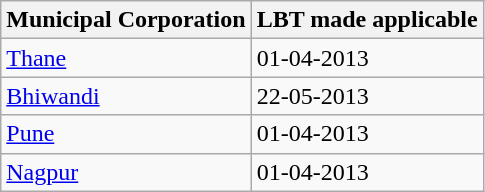<table class="wikitable sortable">
<tr>
<th>Municipal Corporation</th>
<th>LBT made applicable</th>
</tr>
<tr>
<td><a href='#'>Thane</a></td>
<td>01-04-2013</td>
</tr>
<tr>
<td><a href='#'>Bhiwandi</a></td>
<td>22-05-2013</td>
</tr>
<tr>
<td><a href='#'>Pune</a></td>
<td>01-04-2013</td>
</tr>
<tr>
<td><a href='#'>Nagpur</a></td>
<td>01-04-2013 </td>
</tr>
</table>
